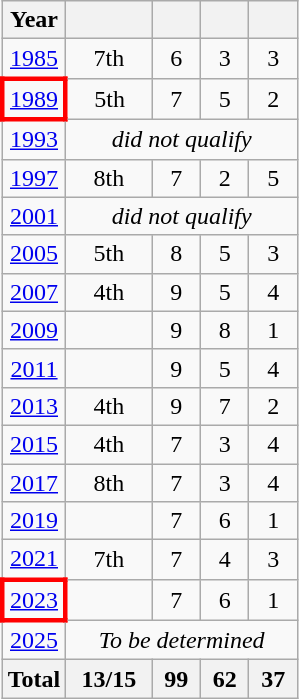<table class="wikitable" style="text-align: center;">
<tr>
<th>Year</th>
<th width="50"></th>
<th width=25></th>
<th width=25></th>
<th width=25></th>
</tr>
<tr>
<td> <a href='#'>1985</a></td>
<td>7th</td>
<td>6</td>
<td>3</td>
<td>3</td>
</tr>
<tr>
<td style="border: 3px solid red"> <a href='#'>1989</a></td>
<td>5th</td>
<td>7</td>
<td>5</td>
<td>2</td>
</tr>
<tr>
<td> <a href='#'>1993</a></td>
<td colspan=4><em>did not qualify</em></td>
</tr>
<tr>
<td> <a href='#'>1997</a></td>
<td>8th</td>
<td>7</td>
<td>2</td>
<td>5</td>
</tr>
<tr>
<td> <a href='#'>2001</a></td>
<td colspan=4><em>did not qualify</em></td>
</tr>
<tr>
<td> <a href='#'>2005</a></td>
<td>5th</td>
<td>8</td>
<td>5</td>
<td>3</td>
</tr>
<tr>
<td> <a href='#'>2007</a></td>
<td>4th</td>
<td>9</td>
<td>5</td>
<td>4</td>
</tr>
<tr>
<td> <a href='#'>2009</a></td>
<td></td>
<td>9</td>
<td>8</td>
<td>1</td>
</tr>
<tr>
<td> <a href='#'>2011</a></td>
<td></td>
<td>9</td>
<td>5</td>
<td>4</td>
</tr>
<tr>
<td> <a href='#'>2013</a></td>
<td>4th</td>
<td>9</td>
<td>7</td>
<td>2</td>
</tr>
<tr>
<td> <a href='#'>2015</a></td>
<td>4th</td>
<td>7</td>
<td>3</td>
<td>4</td>
</tr>
<tr>
<td> <a href='#'>2017</a></td>
<td>8th</td>
<td>7</td>
<td>3</td>
<td>4</td>
</tr>
<tr>
<td> <a href='#'>2019</a></td>
<td></td>
<td>7</td>
<td>6</td>
<td>1</td>
</tr>
<tr>
<td> <a href='#'>2021</a></td>
<td>7th</td>
<td>7</td>
<td>4</td>
<td>3</td>
</tr>
<tr>
<td style="border: 3px solid red"> <a href='#'>2023</a></td>
<td></td>
<td>7</td>
<td>6</td>
<td>1</td>
</tr>
<tr>
<td> <a href='#'>2025</a></td>
<td colspan=4><em>To be determined</em></td>
</tr>
<tr>
<th>Total</th>
<th>13/15</th>
<th>99</th>
<th>62</th>
<th>37</th>
</tr>
</table>
